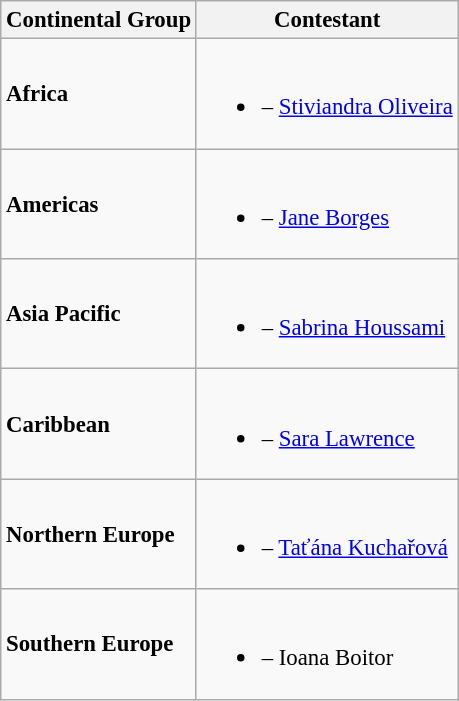<table class="wikitable sortable" style="font-size:95%;">
<tr>
<th>Continental Group</th>
<th>Contestant</th>
</tr>
<tr>
<td><strong>Africa</strong></td>
<td><br><ul><li> – <a href='#'>Stiviandra Oliveira</a></li></ul></td>
</tr>
<tr>
<td><strong> Americas</strong></td>
<td><br><ul><li> – <a href='#'>Jane Borges</a></li></ul></td>
</tr>
<tr>
<td><strong>Asia Pacific</strong></td>
<td><br><ul><li> – <a href='#'>Sabrina Houssami</a></li></ul></td>
</tr>
<tr>
<td><strong>Caribbean</strong></td>
<td><br><ul><li> – <a href='#'>Sara Lawrence</a></li></ul></td>
</tr>
<tr>
<td><strong>Northern Europe</strong></td>
<td><br><ul><li> – <a href='#'>Taťána Kuchařová</a></li></ul></td>
</tr>
<tr>
<td><strong>Southern Europe</strong></td>
<td><br><ul><li> – Ioana Boitor</li></ul></td>
</tr>
</table>
